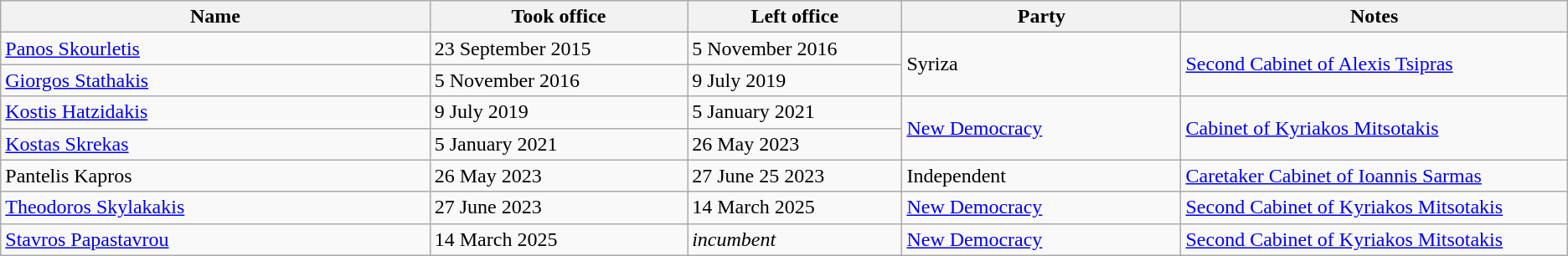<table class="wikitable">
<tr>
<th width="20%">Name</th>
<th width="12%">Took office</th>
<th width="10%">Left office</th>
<th width="13%">Party</th>
<th width="18%">Notes</th>
</tr>
<tr>
<td><a href='#'>Panos Skourletis</a></td>
<td>23 September 2015</td>
<td>5 November 2016</td>
<td rowspan=2>Syriza</td>
<td rowspan=2><a href='#'>Second Cabinet of Alexis Tsipras</a></td>
</tr>
<tr>
<td><a href='#'>Giorgos Stathakis</a></td>
<td>5 November 2016</td>
<td>9 July 2019</td>
</tr>
<tr>
<td><a href='#'>Kostis Hatzidakis</a></td>
<td>9 July 2019</td>
<td>5 January 2021</td>
<td rowspan=2><a href='#'>New Democracy</a></td>
<td rowspan=2><a href='#'>Cabinet of Kyriakos Mitsotakis</a></td>
</tr>
<tr>
<td><a href='#'>Kostas Skrekas</a></td>
<td>5 January 2021</td>
<td>26 May 2023</td>
</tr>
<tr>
<td>Pantelis Kapros</td>
<td>26 May 2023</td>
<td>27 June 25 2023</td>
<td>Independent</td>
<td><a href='#'>Caretaker Cabinet of Ioannis Sarmas</a></td>
</tr>
<tr>
<td><a href='#'>Theodoros Skylakakis</a></td>
<td>27 June 2023</td>
<td>14 March 2025</td>
<td rowspan=1><a href='#'>New Democracy</a></td>
<td rowspan=1><a href='#'>Second Cabinet of Kyriakos Mitsotakis</a></td>
</tr>
<tr>
<td><a href='#'>Stavros Papastavrou</a></td>
<td>14 March 2025</td>
<td><em>incumbent</em></td>
<td rowspan=1><a href='#'>New Democracy</a></td>
<td rowspan=1><a href='#'>Second Cabinet of Kyriakos Mitsotakis</a></td>
</tr>
</table>
